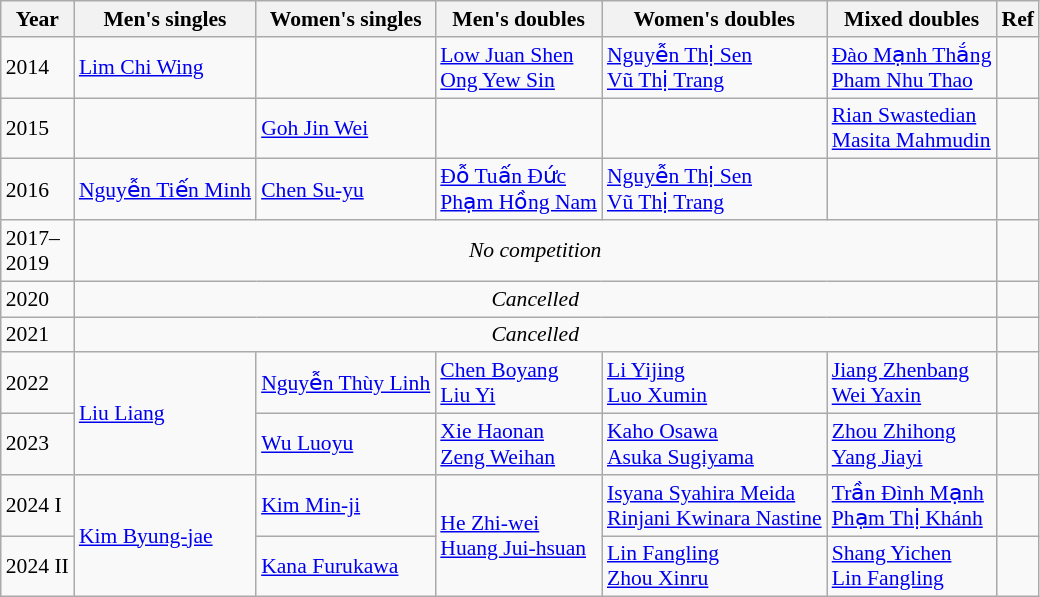<table class=wikitable style="font-size:90%;">
<tr>
<th>Year</th>
<th>Men's singles</th>
<th>Women's singles</th>
<th>Men's doubles</th>
<th>Women's doubles</th>
<th>Mixed doubles</th>
<th>Ref</th>
</tr>
<tr>
<td>2014</td>
<td> <a href='#'>Lim Chi Wing</a></td>
<td></td>
<td> <a href='#'>Low Juan Shen</a><br> <a href='#'>Ong Yew Sin</a></td>
<td> <a href='#'>Nguyễn Thị Sen</a><br> <a href='#'>Vũ Thị Trang</a></td>
<td> <a href='#'>Đào Mạnh Thắng</a><br> <a href='#'>Pham Nhu Thao</a></td>
<td></td>
</tr>
<tr>
<td>2015</td>
<td></td>
<td> <a href='#'>Goh Jin Wei</a></td>
<td></td>
<td></td>
<td> <a href='#'>Rian Swastedian</a><br> <a href='#'>Masita Mahmudin</a></td>
<td></td>
</tr>
<tr>
<td>2016</td>
<td> <a href='#'>Nguyễn Tiến Minh</a></td>
<td> <a href='#'>Chen Su-yu</a></td>
<td> <a href='#'>Đỗ Tuấn Đức</a><br> <a href='#'>Phạm Hồng Nam</a></td>
<td> <a href='#'>Nguyễn Thị Sen</a><br> <a href='#'>Vũ Thị Trang</a></td>
<td></td>
<td></td>
</tr>
<tr>
<td>2017–<br>2019</td>
<td colspan=5 align=center><em>No competition</em></td>
</tr>
<tr>
<td>2020</td>
<td colspan="5" align="center"><em>Cancelled</em></td>
<td></td>
</tr>
<tr>
<td>2021</td>
<td colspan="5" align="center"><em>Cancelled</em></td>
<td></td>
</tr>
<tr>
<td>2022</td>
<td rowspan="2"> <a href='#'>Liu Liang</a></td>
<td> <a href='#'>Nguyễn Thùy Linh</a></td>
<td> <a href='#'>Chen Boyang</a><br> <a href='#'>Liu Yi</a></td>
<td> <a href='#'>Li Yijing</a><br> <a href='#'>Luo Xumin</a></td>
<td> <a href='#'>Jiang Zhenbang</a><br> <a href='#'>Wei Yaxin</a></td>
<td></td>
</tr>
<tr>
<td>2023</td>
<td> <a href='#'>Wu Luoyu</a></td>
<td> <a href='#'>Xie Haonan</a><br> <a href='#'>Zeng Weihan</a></td>
<td> <a href='#'>Kaho Osawa</a><br> <a href='#'>Asuka Sugiyama</a></td>
<td> <a href='#'>Zhou Zhihong</a><br> <a href='#'>Yang Jiayi</a></td>
<td></td>
</tr>
<tr>
<td>2024 I</td>
<td rowspan="2"> <a href='#'>Kim Byung-jae</a></td>
<td> <a href='#'>Kim Min-ji</a></td>
<td rowspan="2"> <a href='#'>He Zhi-wei</a><br> <a href='#'>Huang Jui-hsuan</a></td>
<td> <a href='#'>Isyana Syahira Meida</a><br> <a href='#'>Rinjani Kwinara Nastine</a></td>
<td> <a href='#'>Trần Đình Mạnh</a><br> <a href='#'>Phạm Thị Khánh</a></td>
<td></td>
</tr>
<tr>
<td>2024 II</td>
<td> <a href='#'>Kana Furukawa</a></td>
<td> <a href='#'>Lin Fangling</a><br> <a href='#'>Zhou Xinru</a></td>
<td> <a href='#'>Shang Yichen</a><br> <a href='#'>Lin Fangling</a></td>
<td></td>
</tr>
</table>
